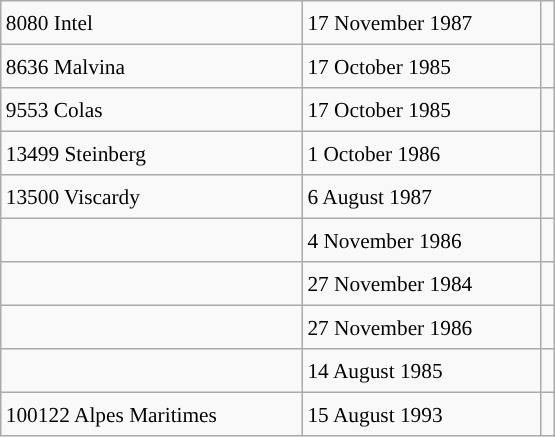<table class="wikitable" style="font-size: 89%; float: left; width: 26em; margin-right: 1em; height: 291px;">
<tr>
<td>8080 Intel</td>
<td>17 November 1987</td>
<td></td>
</tr>
<tr>
<td>8636 Malvina</td>
<td>17 October 1985</td>
<td></td>
</tr>
<tr>
<td>9553 Colas</td>
<td>17 October 1985</td>
<td></td>
</tr>
<tr>
<td>13499 Steinberg</td>
<td>1 October 1986</td>
<td></td>
</tr>
<tr>
<td>13500 Viscardy</td>
<td>6 August 1987</td>
<td></td>
</tr>
<tr>
<td></td>
<td>4 November 1986</td>
<td></td>
</tr>
<tr>
<td></td>
<td>27 November 1984</td>
<td></td>
</tr>
<tr>
<td></td>
<td>27 November 1986</td>
<td></td>
</tr>
<tr>
<td></td>
<td>14 August 1985</td>
<td></td>
</tr>
<tr>
<td>100122 Alpes Maritimes</td>
<td>15 August 1993</td>
<td></td>
</tr>
</table>
